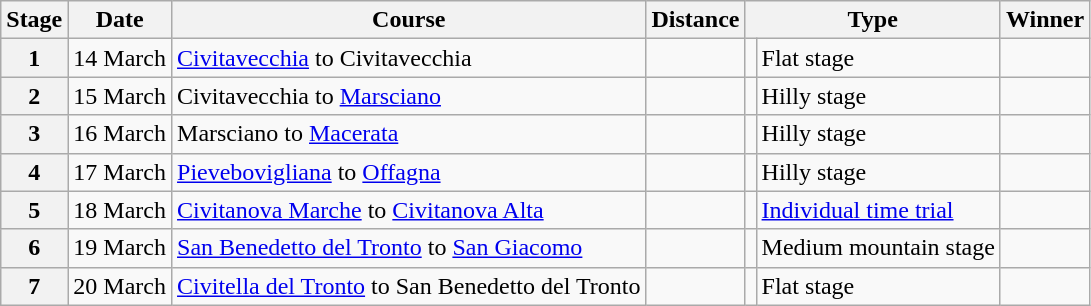<table class="wikitable">
<tr>
<th scope="col">Stage</th>
<th scope="col">Date</th>
<th scope="col">Course</th>
<th scope="col">Distance</th>
<th scope="col" colspan="2">Type</th>
<th scope=col>Winner</th>
</tr>
<tr>
<th scope="row" style="text-align:center;">1</th>
<td style="text-align:center;">14 March</td>
<td><a href='#'>Civitavecchia</a> to Civitavecchia</td>
<td style="text-align:center;"></td>
<td></td>
<td>Flat stage</td>
<td></td>
</tr>
<tr>
<th scope="row" style="text-align:center;">2</th>
<td style="text-align:center;">15 March</td>
<td>Civitavecchia to <a href='#'>Marsciano</a></td>
<td style="text-align:center;"></td>
<td></td>
<td>Hilly stage</td>
<td></td>
</tr>
<tr>
<th scope="row" style="text-align:center;">3</th>
<td style="text-align:center;">16 March</td>
<td>Marsciano to <a href='#'>Macerata</a></td>
<td style="text-align:center;"></td>
<td></td>
<td>Hilly stage</td>
<td></td>
</tr>
<tr>
<th scope="row" style="text-align:center;">4</th>
<td style="text-align:center;">17 March</td>
<td><a href='#'>Pievebovigliana</a> to <a href='#'>Offagna</a></td>
<td style="text-align:center;"></td>
<td></td>
<td>Hilly stage</td>
<td></td>
</tr>
<tr>
<th scope="row" style="text-align:center;">5</th>
<td style="text-align:center;">18 March</td>
<td><a href='#'>Civitanova Marche</a> to <a href='#'>Civitanova Alta</a></td>
<td style="text-align:center;"></td>
<td></td>
<td><a href='#'>Individual time trial</a></td>
<td></td>
</tr>
<tr>
<th scope="row" style="text-align:center;">6</th>
<td style="text-align:center;">19 March</td>
<td><a href='#'>San Benedetto del Tronto</a> to <a href='#'>San Giacomo</a></td>
<td style="text-align:center;"></td>
<td></td>
<td>Medium mountain stage</td>
<td></td>
</tr>
<tr>
<th scope="row" style="text-align:center;">7</th>
<td style="text-align:center;">20 March</td>
<td><a href='#'>Civitella del Tronto</a> to San Benedetto del Tronto</td>
<td style="text-align:center;"></td>
<td></td>
<td>Flat stage</td>
<td></td>
</tr>
</table>
